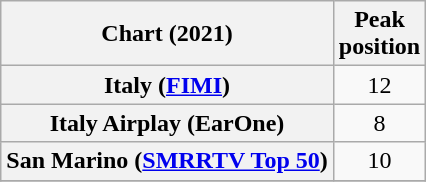<table class="wikitable plainrowheaders sortable" style="text-align:center;">
<tr>
<th>Chart (2021)</th>
<th>Peak<br>position</th>
</tr>
<tr>
<th scope="row">Italy (<a href='#'>FIMI</a>)</th>
<td>12</td>
</tr>
<tr>
<th scope="row">Italy Airplay (EarOne)</th>
<td>8</td>
</tr>
<tr>
<th scope="row">San Marino (<a href='#'>SMRRTV Top 50</a>)</th>
<td>10</td>
</tr>
<tr>
</tr>
</table>
